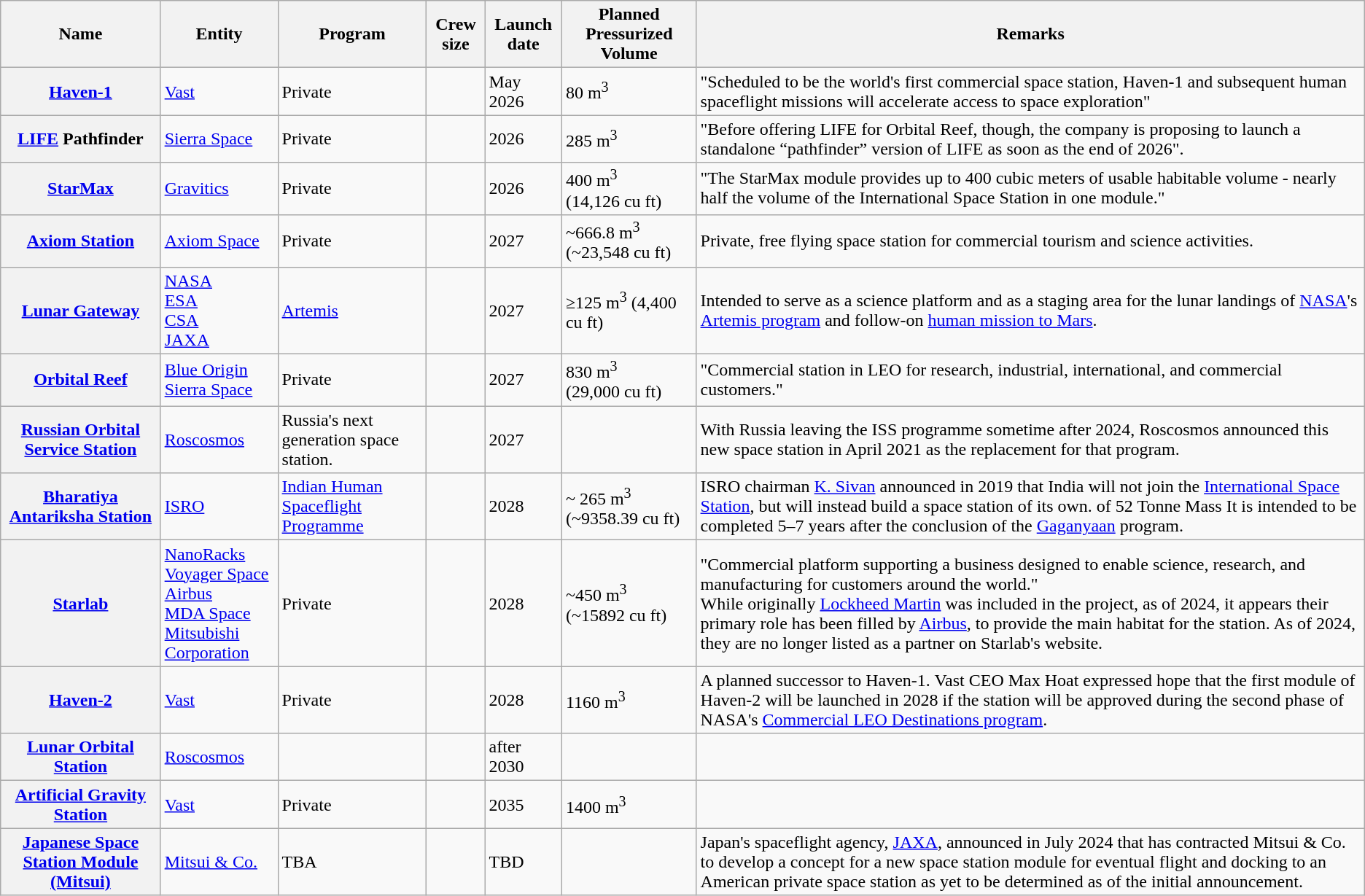<table class="wikitable plainrowheaders">
<tr>
<th scope="col">Name</th>
<th scope="col">Entity</th>
<th scope="col">Program</th>
<th scope="col">Crew size</th>
<th scope="col">Launch date</th>
<th>Planned Pressurized Volume</th>
<th scope="col">Remarks</th>
</tr>
<tr>
<th scope="row"><a href='#'>Haven-1</a></th>
<td> <a href='#'>Vast</a></td>
<td>Private</td>
<td></td>
<td>May 2026</td>
<td>80 m<sup>3</sup></td>
<td>"Scheduled to be the world's first commercial space station, Haven-1 and subsequent human spaceflight missions will accelerate access to space exploration"</td>
</tr>
<tr>
<th scope="row"><a href='#'>LIFE</a> Pathfinder</th>
<td> <a href='#'>Sierra Space</a></td>
<td>Private</td>
<td></td>
<td>2026</td>
<td>285 m<sup>3</sup></td>
<td>"Before offering LIFE for Orbital Reef, though, the company is proposing to launch a standalone “pathfinder” version of LIFE as soon as the end of 2026".</td>
</tr>
<tr>
<th scope="row"><a href='#'>StarMax</a></th>
<td> <a href='#'>Gravitics</a></td>
<td>Private</td>
<td></td>
<td>2026</td>
<td>400 m<sup>3</sup><br>(14,126 cu ft)</td>
<td>"The StarMax module provides up to 400 cubic meters of usable habitable volume - nearly half the volume of the International Space Station in one module."</td>
</tr>
<tr>
<th scope="row "><a href='#'>Axiom Station</a></th>
<td> <a href='#'>Axiom Space</a><br></td>
<td>Private</td>
<td></td>
<td>2027</td>
<td>~666.8 m<sup>3</sup><br>(~23,548 cu ft)</td>
<td>Private, free flying space station for commercial tourism and science activities.</td>
</tr>
<tr>
<th scope="row"><span> <a href='#'>Lunar Gateway</a></span></th>
<td> <a href='#'>NASA</a><br> <a href='#'>ESA</a><br> <a href='#'>CSA</a><br> <a href='#'>JAXA</a></td>
<td><a href='#'>Artemis</a></td>
<td></td>
<td>2027</td>
<td>≥125 m<sup>3</sup> (4,400 cu ft)</td>
<td>Intended to serve as a science platform and as a staging area for the lunar landings of <a href='#'>NASA</a>'s <a href='#'>Artemis program</a> and follow-on <a href='#'>human mission to Mars</a>.</td>
</tr>
<tr>
<th scope="row"><a href='#'>Orbital Reef</a></th>
<td> <a href='#'>Blue Origin</a><br>  <a href='#'>Sierra Space</a></td>
<td>Private</td>
<td></td>
<td>2027</td>
<td>830 m<sup>3</sup><br>(29,000 cu ft)</td>
<td>"Commercial station in LEO for research, industrial, international, and commercial customers."</td>
</tr>
<tr>
<th scope="row"><a href='#'>Russian Orbital Service Station</a><br></th>
<td> <a href='#'>Roscosmos</a></td>
<td>Russia's next generation space station.</td>
<td></td>
<td>2027</td>
<td></td>
<td>With Russia leaving the ISS programme sometime after 2024, Roscosmos announced this new space station in April 2021 as the replacement for that program.</td>
</tr>
<tr>
<th scope="row"><a href='#'>Bharatiya Antariksha Station</a></th>
<td> <a href='#'>ISRO</a></td>
<td><a href='#'>Indian Human Spaceflight Programme</a></td>
<td></td>
<td>2028 </td>
<td>~ 265 m<sup>3</sup><br>(~9358.39 cu ft)</td>
<td>ISRO chairman <a href='#'>K. Sivan</a> announced in 2019 that India will not join the <a href='#'>International Space Station</a>, but will instead build a space station of its own. of 52 Tonne Mass   It is intended to be completed 5–7 years after the conclusion of the <a href='#'>Gaganyaan</a> program.</td>
</tr>
<tr>
<th scope="row"><a href='#'>Starlab</a></th>
<td> <a href='#'>NanoRacks</a><br>  <a href='#'>Voyager Space</a><br>  <a href='#'>Airbus</a><br> <a href='#'>MDA Space</a><br> <a href='#'>Mitsubishi Corporation</a></td>
<td>Private</td>
<td></td>
<td>2028</td>
<td>~450 m<sup>3</sup><br>(~15892 cu ft)</td>
<td>"Commercial platform supporting a business designed to enable science, research, and manufacturing for customers around the world."<br>While originally <a href='#'>Lockheed Martin</a> was included in the project, as of 2024, it appears their primary role has been filled by <a href='#'>Airbus</a>, to provide the main habitat for the station. As of 2024, they are no longer listed as a partner on Starlab's website.</td>
</tr>
<tr>
<th scope="row"><a href='#'>Haven-2</a></th>
<td> <a href='#'>Vast</a></td>
<td>Private</td>
<td></td>
<td>2028</td>
<td>1160 m<sup>3</sup><br></td>
<td>A planned successor to Haven-1. Vast CEO Max Hoat expressed hope that the first module of Haven-2 will be launched in 2028 if the station will be approved during the second phase of NASA's <a href='#'>Commercial LEO Destinations program</a>.</td>
</tr>
<tr>
<th scope="row"><a href='#'>Lunar Orbital Station</a><br></th>
<td> <a href='#'>Roscosmos</a></td>
<td></td>
<td></td>
<td>after 2030</td>
<td></td>
<td></td>
</tr>
<tr>
<th scope="row"><a href='#'>Artificial Gravity Station</a></th>
<td> <a href='#'>Vast</a></td>
<td>Private</td>
<td></td>
<td>2035</td>
<td>1400 m<sup>3</sup></td>
<td></td>
</tr>
<tr>
<th scope="row"><a href='#'>Japanese Space Station Module (Mitsui)</a></th>
<td><a href='#'>Mitsui & Co.</a></td>
<td>TBA</td>
<td></td>
<td>TBD</td>
<td></td>
<td>Japan's spaceflight agency, <a href='#'>JAXA</a>, announced in July 2024 that has contracted Mitsui & Co. to develop a concept for a new space station module for eventual flight and docking to an American private space station as yet to be determined as of the initial announcement. </td>
</tr>
</table>
